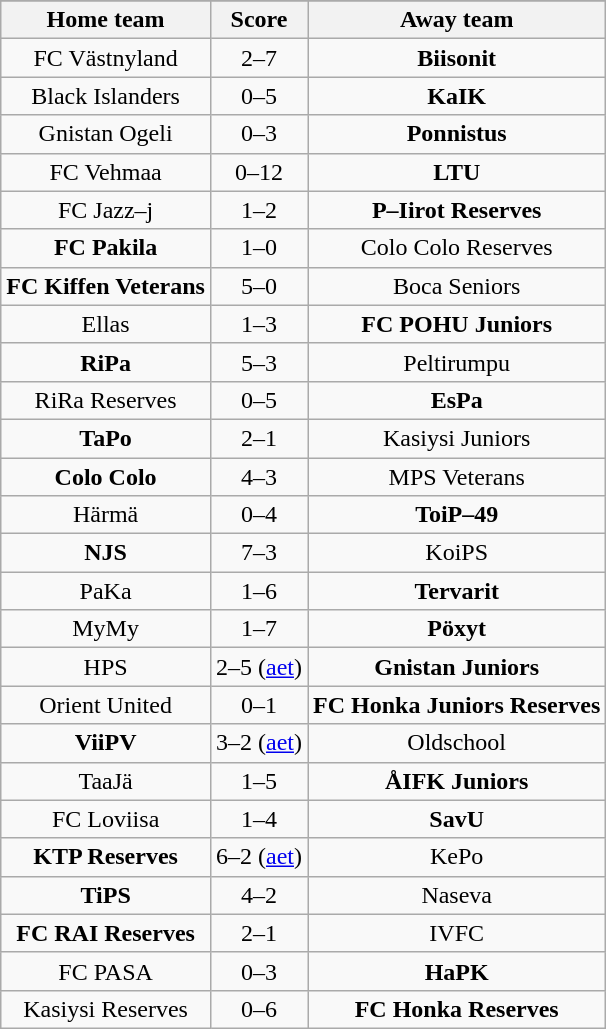<table class="wikitable" style="text-align: center">
<tr>
</tr>
<tr>
<th>Home team</th>
<th>Score</th>
<th>Away team</th>
</tr>
<tr>
<td>FC Västnyland</td>
<td>2–7</td>
<td><strong>Biisonit</strong></td>
</tr>
<tr>
<td>Black Islanders</td>
<td>0–5</td>
<td><strong>KaIK</strong></td>
</tr>
<tr>
<td>Gnistan Ogeli</td>
<td>0–3</td>
<td><strong>Ponnistus</strong></td>
</tr>
<tr>
<td>FC Vehmaa</td>
<td>0–12</td>
<td><strong>LTU</strong></td>
</tr>
<tr>
<td>FC Jazz–j</td>
<td>1–2</td>
<td><strong>P–Iirot Reserves</strong></td>
</tr>
<tr>
<td><strong>FC Pakila</strong></td>
<td>1–0</td>
<td>Colo Colo Reserves</td>
</tr>
<tr>
<td><strong>FC Kiffen Veterans</strong></td>
<td>5–0</td>
<td>Boca Seniors</td>
</tr>
<tr>
<td>Ellas</td>
<td>1–3</td>
<td><strong>FC POHU Juniors</strong></td>
</tr>
<tr>
<td><strong>RiPa</strong></td>
<td>5–3</td>
<td>Peltirumpu</td>
</tr>
<tr>
<td>RiRa Reserves</td>
<td>0–5</td>
<td><strong>EsPa</strong></td>
</tr>
<tr>
<td><strong>TaPo</strong></td>
<td>2–1</td>
<td>Kasiysi Juniors</td>
</tr>
<tr>
<td><strong>Colo Colo</strong></td>
<td>4–3</td>
<td>MPS Veterans</td>
</tr>
<tr>
<td>Härmä</td>
<td>0–4</td>
<td><strong>ToiP–49</strong></td>
</tr>
<tr>
<td><strong>NJS</strong></td>
<td>7–3</td>
<td>KoiPS</td>
</tr>
<tr>
<td>PaKa</td>
<td>1–6</td>
<td><strong>Tervarit</strong></td>
</tr>
<tr>
<td>MyMy</td>
<td>1–7</td>
<td><strong>Pöxyt</strong></td>
</tr>
<tr>
<td>HPS</td>
<td>2–5 (<a href='#'>aet</a>)</td>
<td><strong>Gnistan Juniors</strong></td>
</tr>
<tr>
<td>Orient United</td>
<td>0–1</td>
<td><strong>FC Honka Juniors Reserves</strong></td>
</tr>
<tr>
<td><strong>ViiPV</strong></td>
<td>3–2 (<a href='#'>aet</a>)</td>
<td>Oldschool</td>
</tr>
<tr>
<td>TaaJä</td>
<td>1–5</td>
<td><strong>ÅIFK Juniors</strong></td>
</tr>
<tr>
<td>FC Loviisa</td>
<td>1–4</td>
<td><strong>SavU</strong></td>
</tr>
<tr>
<td><strong>KTP Reserves</strong></td>
<td>6–2 (<a href='#'>aet</a>)</td>
<td>KePo</td>
</tr>
<tr>
<td><strong>TiPS</strong></td>
<td>4–2</td>
<td>Naseva</td>
</tr>
<tr>
<td><strong>FC RAI Reserves</strong></td>
<td>2–1</td>
<td>IVFC</td>
</tr>
<tr>
<td>FC PASA</td>
<td>0–3</td>
<td><strong>HaPK</strong></td>
</tr>
<tr>
<td>Kasiysi Reserves</td>
<td>0–6</td>
<td><strong>FC Honka Reserves</strong></td>
</tr>
</table>
